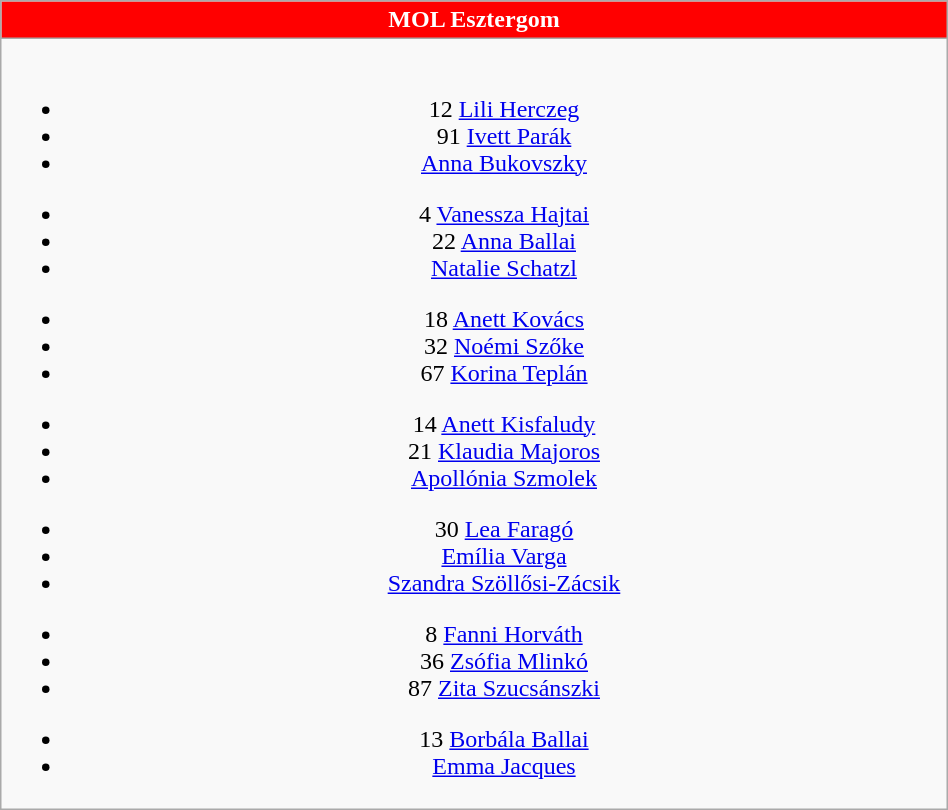<table class="wikitable" style="font-size:100%; text-align:center; width:50%">
<tr>
<th colspan=5 style="background-color:#FF0000;color:#FFFFFF;text-align:center;">MOL Esztergom</th>
</tr>
<tr>
<td><br>
<ul><li>12  <a href='#'>Lili Herczeg</a></li><li>91  <a href='#'>Ivett Parák</a></li><li>  <a href='#'>Anna Bukovszky</a></li></ul><ul><li>4  <a href='#'>Vanessza Hajtai</a></li><li>22  <a href='#'>Anna Ballai</a></li><li>  <a href='#'>Natalie Schatzl</a></li></ul><ul><li>18  <a href='#'>Anett Kovács</a></li><li>32  <a href='#'>Noémi Szőke</a></li><li>67  <a href='#'>Korina Teplán</a></li></ul><ul><li>14  <a href='#'>Anett Kisfaludy</a></li><li>21  <a href='#'>Klaudia Majoros</a></li><li>  <a href='#'>Apollónia Szmolek</a></li></ul><ul><li>30  <a href='#'>Lea Faragó</a></li><li>  <a href='#'>Emília Varga</a></li><li>  <a href='#'>Szandra Szöllősi-Zácsik</a></li></ul><ul><li>8  <a href='#'>Fanni Horváth</a></li><li>36  <a href='#'>Zsófia Mlinkó</a></li><li>87  <a href='#'>Zita Szucsánszki</a></li></ul><ul><li>13  <a href='#'>Borbála Ballai</a></li><li>  <a href='#'>Emma Jacques</a></li></ul></td>
</tr>
</table>
